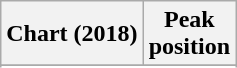<table class="wikitable sortable plainrowheaders">
<tr>
<th>Chart (2018)</th>
<th>Peak<br>position</th>
</tr>
<tr>
</tr>
<tr>
</tr>
</table>
